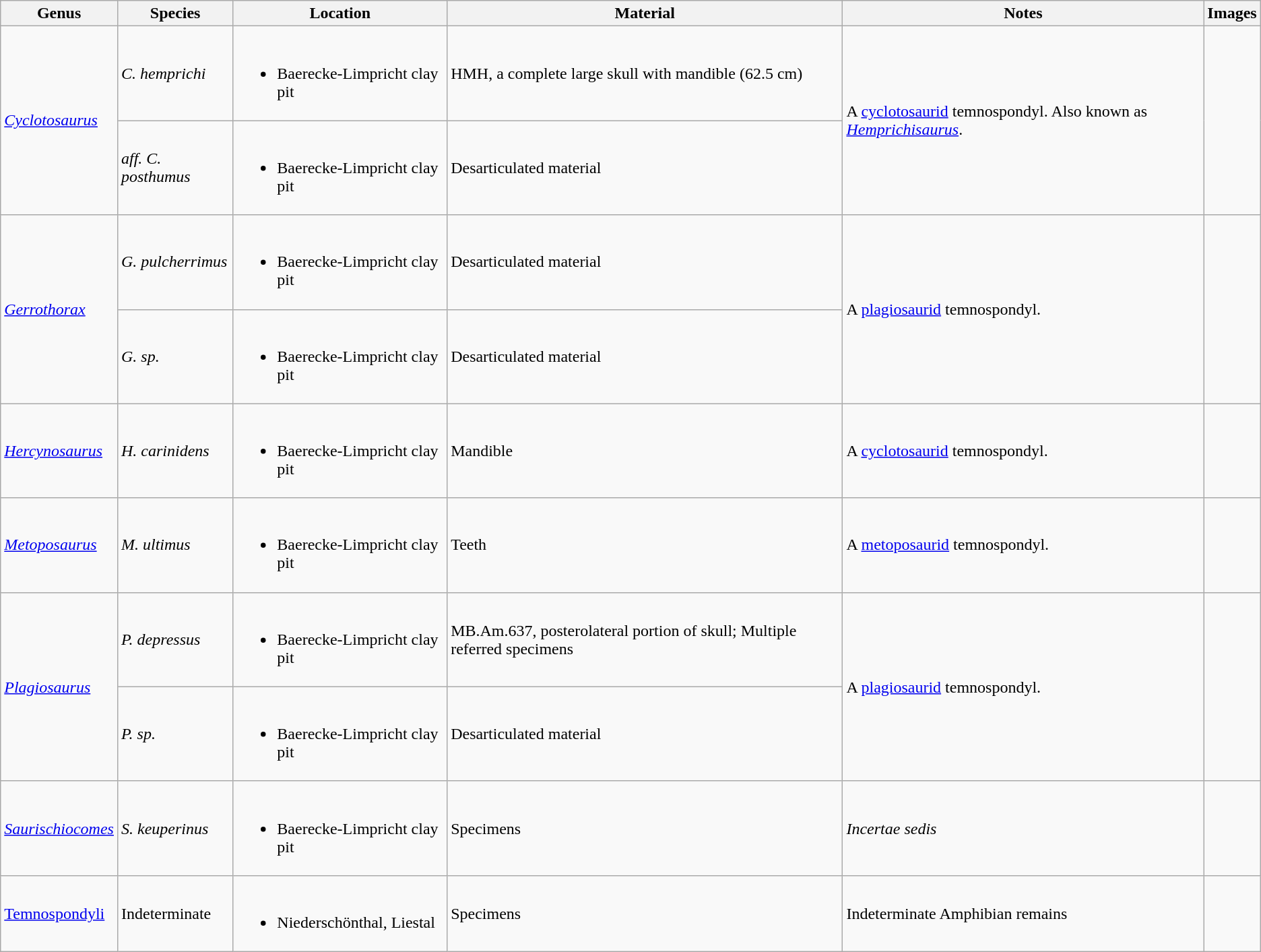<table class="wikitable" align="center">
<tr>
<th>Genus</th>
<th>Species</th>
<th>Location</th>
<th>Material</th>
<th>Notes</th>
<th>Images</th>
</tr>
<tr>
<td rowspan="2"><em><a href='#'>Cyclotosaurus</a></em></td>
<td><em>C. hemprichi</em></td>
<td><br><ul><li>Baerecke-Limpricht clay pit</li></ul></td>
<td>HMH, a complete large skull with mandible (62.5 cm)</td>
<td rowspan="2">A <a href='#'>cyclotosaurid</a> temnospondyl. Also known as <em><a href='#'>Hemprichisaurus</a></em>.</td>
<td rowspan="2"></td>
</tr>
<tr>
<td><em>aff. C. posthumus</em></td>
<td><br><ul><li>Baerecke-Limpricht clay pit</li></ul></td>
<td>Desarticulated material</td>
</tr>
<tr>
<td rowspan="2"><em><a href='#'>Gerrothorax</a></em></td>
<td><em>G. pulcherrimus</em></td>
<td><br><ul><li>Baerecke-Limpricht clay pit</li></ul></td>
<td>Desarticulated material</td>
<td rowspan="2">A <a href='#'>plagiosaurid</a> temnospondyl.</td>
<td rowspan="2"></td>
</tr>
<tr>
<td><em>G. sp.</em></td>
<td><br><ul><li>Baerecke-Limpricht clay pit</li></ul></td>
<td>Desarticulated material</td>
</tr>
<tr>
<td><em><a href='#'>Hercynosaurus</a></em></td>
<td><em>H. carinidens</em></td>
<td><br><ul><li>Baerecke-Limpricht clay pit</li></ul></td>
<td>Mandible</td>
<td>A <a href='#'>cyclotosaurid</a> temnospondyl.</td>
<td></td>
</tr>
<tr>
<td><em><a href='#'>Metoposaurus</a></em></td>
<td><em>M. ultimus</em></td>
<td><br><ul><li>Baerecke-Limpricht clay pit</li></ul></td>
<td>Teeth</td>
<td>A <a href='#'>metoposaurid</a> temnospondyl.</td>
<td></td>
</tr>
<tr>
<td rowspan="2"><em><a href='#'>Plagiosaurus</a></em></td>
<td><em>P. depressus</em></td>
<td><br><ul><li>Baerecke-Limpricht clay pit</li></ul></td>
<td>MB.Am.637, posterolateral portion of skull; Multiple referred specimens</td>
<td rowspan="2">A <a href='#'>plagiosaurid</a> temnospondyl.</td>
<td rowspan="2"></td>
</tr>
<tr>
<td><em>P. sp.</em></td>
<td><br><ul><li>Baerecke-Limpricht clay pit</li></ul></td>
<td>Desarticulated material</td>
</tr>
<tr>
<td><em><a href='#'>Saurischiocomes</a></em></td>
<td><em>S. keuperinus</em></td>
<td><br><ul><li>Baerecke-Limpricht clay pit</li></ul></td>
<td>Specimens</td>
<td><em>Incertae sedis</em></td>
<td></td>
</tr>
<tr>
<td><a href='#'>Temnospondyli</a></td>
<td>Indeterminate</td>
<td><br><ul><li>Niederschönthal, Liestal</li></ul></td>
<td>Specimens</td>
<td>Indeterminate Amphibian remains</td>
<td></td>
</tr>
</table>
